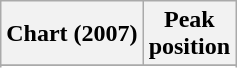<table class="wikitable sortable">
<tr>
<th>Chart (2007)</th>
<th>Peak<br>position</th>
</tr>
<tr>
</tr>
<tr>
</tr>
<tr>
</tr>
<tr>
</tr>
</table>
